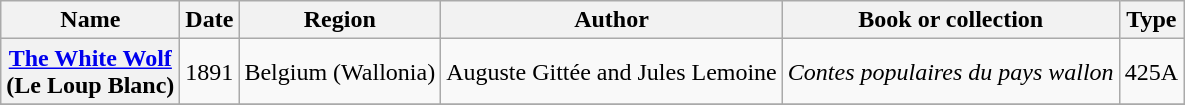<table class="wikitable sortable">
<tr>
<th scope="col">Name</th>
<th scope="col">Date</th>
<th scope="col">Region</th>
<th scope="col">Author</th>
<th scope="col">Book or collection</th>
<th scope="col">Type</th>
</tr>
<tr>
<th><a href='#'>The White Wolf</a> <br> (Le Loup Blanc)</th>
<td>1891</td>
<td>Belgium (Wallonia)</td>
<td>Auguste Gittée and Jules Lemoine</td>
<td><em>Contes populaires du pays wallon</em></td>
<td>425A</td>
</tr>
<tr>
</tr>
</table>
